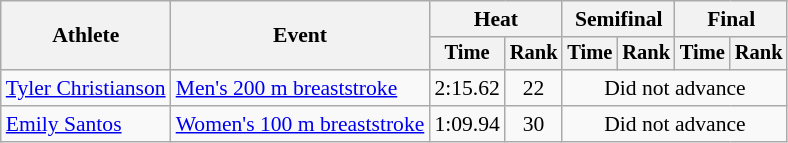<table class=wikitable style="font-size:90%">
<tr>
<th rowspan="2">Athlete</th>
<th rowspan="2">Event</th>
<th colspan="2">Heat</th>
<th colspan="2">Semifinal</th>
<th colspan="2">Final</th>
</tr>
<tr style="font-size:95%">
<th>Time</th>
<th>Rank</th>
<th>Time</th>
<th>Rank</th>
<th>Time</th>
<th>Rank</th>
</tr>
<tr align=center>
<td align=left><a href='#'>Tyler Christianson</a></td>
<td align=left><a href='#'>Men's 200 m breaststroke</a></td>
<td>2:15.62</td>
<td>22</td>
<td colspan=4>Did not advance</td>
</tr>
<tr align=center>
<td align=left><a href='#'>Emily Santos</a></td>
<td align=left><a href='#'>Women's 100 m breaststroke</a></td>
<td>1:09.94</td>
<td>30</td>
<td colspan="4">Did not advance</td>
</tr>
</table>
